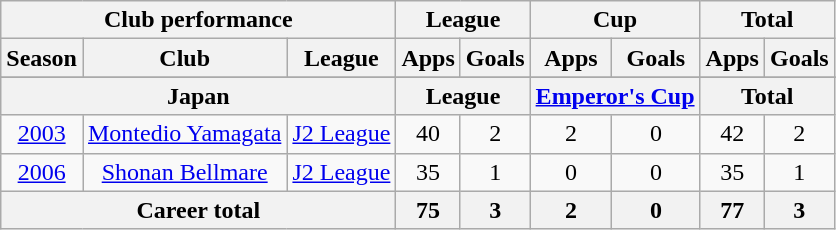<table class="wikitable" style="text-align:center">
<tr>
<th colspan=3>Club performance</th>
<th colspan=2>League</th>
<th colspan=2>Cup</th>
<th colspan=2>Total</th>
</tr>
<tr>
<th>Season</th>
<th>Club</th>
<th>League</th>
<th>Apps</th>
<th>Goals</th>
<th>Apps</th>
<th>Goals</th>
<th>Apps</th>
<th>Goals</th>
</tr>
<tr>
</tr>
<tr>
<th colspan=3>Japan</th>
<th colspan=2>League</th>
<th colspan=2><a href='#'>Emperor's Cup</a></th>
<th colspan=2>Total</th>
</tr>
<tr>
<td><a href='#'>2003</a></td>
<td><a href='#'>Montedio Yamagata</a></td>
<td><a href='#'>J2 League</a></td>
<td>40</td>
<td>2</td>
<td>2</td>
<td>0</td>
<td>42</td>
<td>2</td>
</tr>
<tr>
<td><a href='#'>2006</a></td>
<td><a href='#'>Shonan Bellmare</a></td>
<td><a href='#'>J2 League</a></td>
<td>35</td>
<td>1</td>
<td>0</td>
<td>0</td>
<td>35</td>
<td>1</td>
</tr>
<tr>
<th colspan=3>Career total</th>
<th>75</th>
<th>3</th>
<th>2</th>
<th>0</th>
<th>77</th>
<th>3</th>
</tr>
</table>
